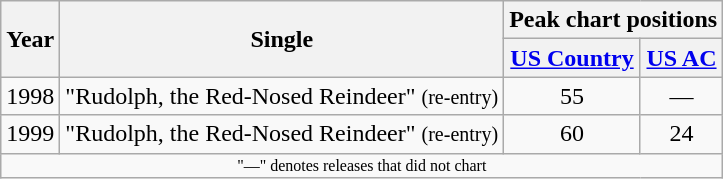<table class="wikitable">
<tr>
<th rowspan="2">Year</th>
<th rowspan="2">Single</th>
<th colspan="3">Peak chart positions</th>
</tr>
<tr>
<th><a href='#'>US Country</a></th>
<th><a href='#'>US AC</a></th>
</tr>
<tr>
<td>1998</td>
<td>"Rudolph, the Red-Nosed Reindeer" <small>(re-entry)</small></td>
<td align="center">55</td>
<td align="center">—</td>
</tr>
<tr>
<td>1999</td>
<td>"Rudolph, the Red-Nosed Reindeer" <small>(re-entry)</small></td>
<td align="center">60</td>
<td align="center">24</td>
</tr>
<tr>
<td align="center" colspan="10" style="font-size:8pt">"—" denotes releases that did not chart</td>
</tr>
</table>
